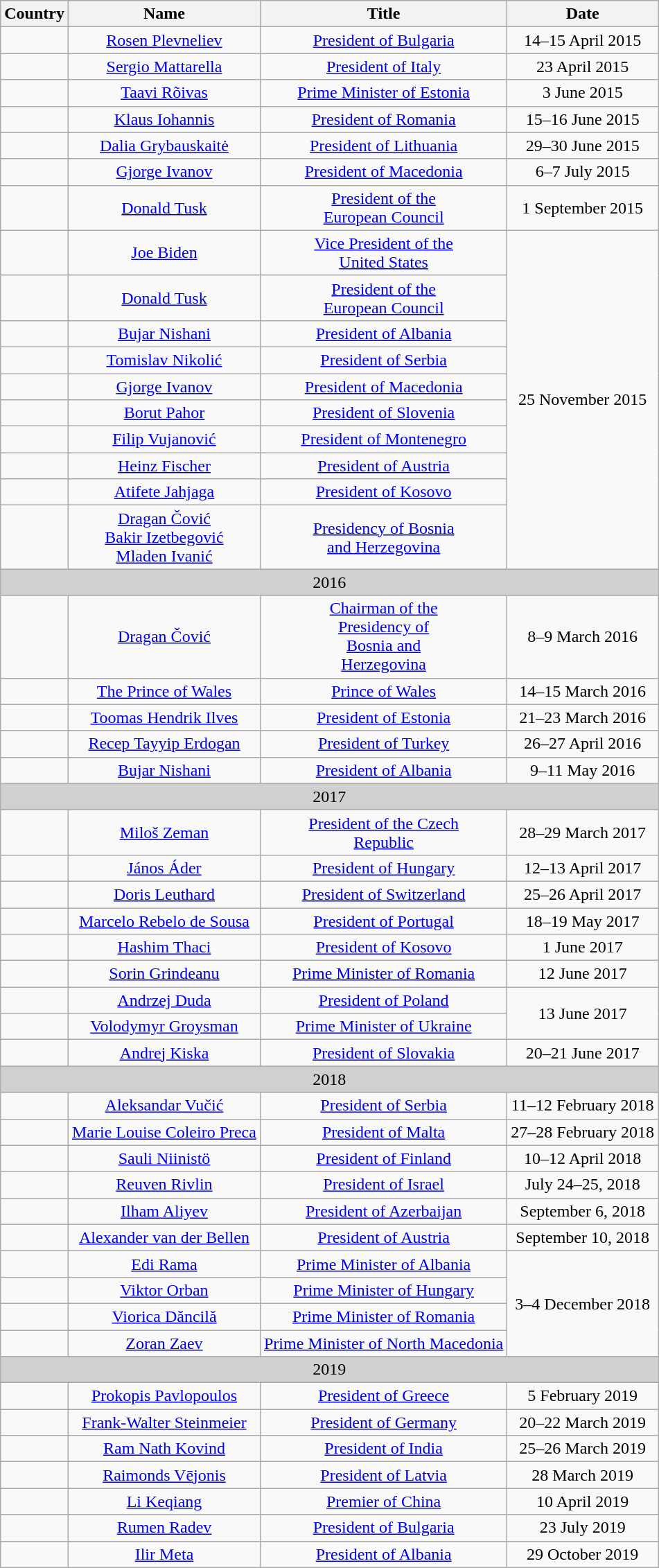<table class="wikitable" style="text-align:center;">
<tr>
<th>Country</th>
<th>Name</th>
<th>Title</th>
<th>Date</th>
</tr>
<tr>
<td></td>
<td><a href='#'>Rosen Plevneliev</a></td>
<td><a href='#'>President of Bulgaria</a></td>
<td>14–15 April 2015</td>
</tr>
<tr>
<td></td>
<td><a href='#'>Sergio Mattarella</a></td>
<td><a href='#'>President of Italy</a></td>
<td>23 April 2015</td>
</tr>
<tr>
<td></td>
<td><a href='#'>Taavi Rõivas</a></td>
<td><a href='#'>Prime Minister of Estonia</a></td>
<td>3 June 2015</td>
</tr>
<tr>
<td></td>
<td><a href='#'>Klaus Iohannis</a></td>
<td><a href='#'>President of Romania</a></td>
<td>15–16 June 2015</td>
</tr>
<tr>
<td></td>
<td><a href='#'>Dalia Grybauskaitė</a></td>
<td><a href='#'>President of Lithuania</a></td>
<td>29–30 June 2015</td>
</tr>
<tr>
<td></td>
<td><a href='#'>Gjorge Ivanov</a></td>
<td><a href='#'>President of Macedonia</a></td>
<td>6–7 July 2015</td>
</tr>
<tr>
<td></td>
<td><a href='#'>Donald Tusk</a></td>
<td><a href='#'>President of the <br>European Council</a></td>
<td>1 September 2015</td>
</tr>
<tr>
<td></td>
<td><a href='#'>Joe Biden</a></td>
<td><a href='#'>Vice President of the <br>United States</a></td>
<td rowspan="10">25 November 2015</td>
</tr>
<tr>
<td></td>
<td><a href='#'>Donald Tusk</a></td>
<td><a href='#'>President of the <br>European Council</a></td>
</tr>
<tr>
<td></td>
<td><a href='#'>Bujar Nishani</a></td>
<td><a href='#'>President of Albania</a></td>
</tr>
<tr>
<td></td>
<td><a href='#'>Tomislav Nikolić</a></td>
<td><a href='#'>President of Serbia</a></td>
</tr>
<tr>
<td></td>
<td><a href='#'>Gjorge Ivanov</a></td>
<td><a href='#'>President of Macedonia</a></td>
</tr>
<tr>
<td></td>
<td><a href='#'>Borut Pahor</a></td>
<td><a href='#'>President of Slovenia</a></td>
</tr>
<tr>
<td></td>
<td><a href='#'>Filip Vujanović</a></td>
<td><a href='#'>President of Montenegro</a></td>
</tr>
<tr>
<td></td>
<td><a href='#'>Heinz Fischer</a></td>
<td><a href='#'>President of Austria</a></td>
</tr>
<tr>
<td></td>
<td><a href='#'>Atifete Jahjaga</a></td>
<td><a href='#'>President of Kosovo</a></td>
</tr>
<tr>
<td></td>
<td><a href='#'>Dragan Čović</a><br><a href='#'>Bakir Izetbegović</a><br><a href='#'>Mladen Ivanić</a></td>
<td><a href='#'>Presidency of Bosnia <br>and Herzegovina</a></td>
</tr>
<tr>
<td colspan="14" style="background:#D0D0D0; color:black">2016</td>
</tr>
<tr>
<td></td>
<td><a href='#'>Dragan Čović</a></td>
<td><a href='#'>Chairman of the <br>Presidency of <br>Bosnia and <br>Herzegovina</a></td>
<td>8–9 March 2016</td>
</tr>
<tr>
<td></td>
<td><a href='#'>The Prince of Wales</a></td>
<td><a href='#'>Prince of Wales</a></td>
<td>14–15 March 2016</td>
</tr>
<tr>
<td></td>
<td><a href='#'>Toomas Hendrik Ilves</a></td>
<td><a href='#'>President of Estonia</a></td>
<td>21–23 March 2016</td>
</tr>
<tr>
<td></td>
<td><a href='#'>Recep Tayyip Erdogan</a></td>
<td><a href='#'>President of Turkey</a></td>
<td>26–27 April 2016</td>
</tr>
<tr>
<td></td>
<td><a href='#'>Bujar Nishani</a></td>
<td><a href='#'>President of Albania</a></td>
<td>9–11 May 2016</td>
</tr>
<tr>
<td colspan="14" style="background:#D0D0D0; color:black">2017</td>
</tr>
<tr>
<td></td>
<td><a href='#'>Miloš Zeman</a></td>
<td><a href='#'>President of the Czech<br>Republic</a></td>
<td>28–29 March 2017</td>
</tr>
<tr>
<td></td>
<td><a href='#'>János Áder</a></td>
<td><a href='#'>President of Hungary</a></td>
<td>12–13 April 2017</td>
</tr>
<tr>
<td></td>
<td><a href='#'>Doris Leuthard</a></td>
<td><a href='#'>President of Switzerland</a></td>
<td>25–26 April 2017</td>
</tr>
<tr>
<td></td>
<td><a href='#'>Marcelo Rebelo de Sousa</a></td>
<td><a href='#'>President of Portugal</a></td>
<td>18–19 May 2017</td>
</tr>
<tr>
<td></td>
<td><a href='#'>Hashim Thaci</a></td>
<td><a href='#'>President of Kosovo</a></td>
<td>1 June 2017</td>
</tr>
<tr>
<td></td>
<td><a href='#'>Sorin Grindeanu</a></td>
<td><a href='#'>Prime Minister of Romania</a></td>
<td>12 June 2017</td>
</tr>
<tr>
<td></td>
<td><a href='#'>Andrzej Duda</a></td>
<td><a href='#'>President of Poland</a></td>
<td rowspan="2">13 June 2017</td>
</tr>
<tr>
<td></td>
<td><a href='#'>Volodymyr Groysman</a></td>
<td><a href='#'>Prime Minister of Ukraine</a></td>
</tr>
<tr>
<td></td>
<td><a href='#'>Andrej Kiska</a></td>
<td><a href='#'>President of Slovakia</a></td>
<td>20–21 June 2017</td>
</tr>
<tr>
<td colspan="14" style="background:#D0D0D0; color:black">2018</td>
</tr>
<tr>
<td></td>
<td><a href='#'>Aleksandar Vučić</a></td>
<td><a href='#'>President of Serbia</a></td>
<td>11–12 February 2018</td>
</tr>
<tr>
<td></td>
<td><a href='#'>Marie Louise Coleiro Preca</a></td>
<td><a href='#'>President of Malta</a></td>
<td>27–28 February 2018</td>
</tr>
<tr>
<td></td>
<td><a href='#'>Sauli Niinistö</a></td>
<td><a href='#'>President of Finland</a></td>
<td>10–12 April 2018 </td>
</tr>
<tr>
<td></td>
<td><a href='#'>Reuven Rivlin</a></td>
<td><a href='#'>President of Israel</a></td>
<td>July 24–25, 2018</td>
</tr>
<tr>
<td></td>
<td><a href='#'>Ilham Aliyev</a></td>
<td><a href='#'>President of Azerbaijan</a></td>
<td>September 6, 2018</td>
</tr>
<tr>
<td></td>
<td><a href='#'>Alexander van der Bellen</a></td>
<td><a href='#'>President of Austria</a></td>
<td>September 10, 2018</td>
</tr>
<tr>
<td></td>
<td><a href='#'>Edi Rama</a></td>
<td><a href='#'>Prime Minister of Albania</a></td>
<td rowspan="4">3–4 December 2018</td>
</tr>
<tr>
<td></td>
<td><a href='#'>Viktor Orban</a></td>
<td><a href='#'>Prime Minister of Hungary</a></td>
</tr>
<tr>
<td></td>
<td><a href='#'>Viorica Dăncilă</a></td>
<td><a href='#'>Prime Minister of Romania</a></td>
</tr>
<tr>
<td></td>
<td><a href='#'>Zoran Zaev</a></td>
<td><a href='#'>Prime Minister of North Macedonia</a></td>
</tr>
<tr>
<td colspan="14" style="background:#D0D0D0; color:black">2019</td>
</tr>
<tr>
<td></td>
<td><a href='#'>Prokopis Pavlopoulos</a></td>
<td><a href='#'>President of Greece</a></td>
<td>5 February 2019</td>
</tr>
<tr>
<td></td>
<td><a href='#'>Frank-Walter Steinmeier</a></td>
<td><a href='#'>President of Germany</a></td>
<td>20–22 March 2019</td>
</tr>
<tr>
<td></td>
<td><a href='#'>Ram Nath Kovind</a></td>
<td><a href='#'>President of India</a></td>
<td>25–26 March 2019</td>
</tr>
<tr>
<td></td>
<td><a href='#'>Raimonds Vējonis</a></td>
<td><a href='#'>President of Latvia</a></td>
<td>28 March 2019</td>
</tr>
<tr>
<td></td>
<td><a href='#'>Li Keqiang</a></td>
<td><a href='#'>Premier of China</a></td>
<td>10 April 2019</td>
</tr>
<tr>
<td></td>
<td><a href='#'>Rumen Radev</a></td>
<td><a href='#'>President of Bulgaria</a></td>
<td>23 July 2019</td>
</tr>
<tr>
<td></td>
<td><a href='#'>Ilir Meta</a></td>
<td><a href='#'>President of Albania</a></td>
<td>29 October 2019</td>
</tr>
</table>
